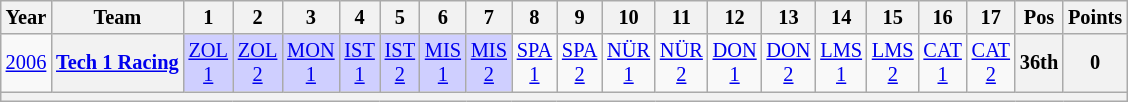<table class="wikitable" style="text-align:center; font-size:85%">
<tr>
<th>Year</th>
<th>Team</th>
<th>1</th>
<th>2</th>
<th>3</th>
<th>4</th>
<th>5</th>
<th>6</th>
<th>7</th>
<th>8</th>
<th>9</th>
<th>10</th>
<th>11</th>
<th>12</th>
<th>13</th>
<th>14</th>
<th>15</th>
<th>16</th>
<th>17</th>
<th>Pos</th>
<th>Points</th>
</tr>
<tr>
<td><a href='#'>2006</a></td>
<th nowrap><a href='#'>Tech 1 Racing</a></th>
<td style="background:#CFCFFF;"><a href='#'>ZOL<br>1</a><br></td>
<td style="background:#CFCFFF;"><a href='#'>ZOL<br>2</a><br></td>
<td style="background:#CFCFFF;"><a href='#'>MON<br>1</a><br></td>
<td style="background:#CFCFFF;"><a href='#'>IST<br>1</a><br></td>
<td style="background:#CFCFFF;"><a href='#'>IST<br>2</a><br></td>
<td style="background:#CFCFFF;"><a href='#'>MIS<br>1</a><br></td>
<td style="background:#CFCFFF;"><a href='#'>MIS<br>2</a><br></td>
<td><a href='#'>SPA<br>1</a></td>
<td><a href='#'>SPA<br>2</a></td>
<td><a href='#'>NÜR<br>1</a></td>
<td><a href='#'>NÜR<br>2</a></td>
<td><a href='#'>DON<br>1</a></td>
<td><a href='#'>DON<br>2</a></td>
<td><a href='#'>LMS<br>1</a></td>
<td><a href='#'>LMS<br>2</a></td>
<td><a href='#'>CAT<br>1</a></td>
<td><a href='#'>CAT<br>2</a></td>
<th>36th</th>
<th>0</th>
</tr>
<tr>
<th colspan="21"></th>
</tr>
</table>
